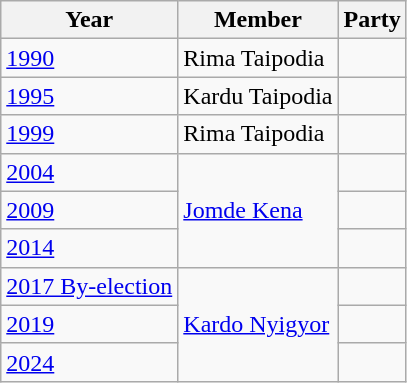<table class="wikitable sortable">
<tr>
<th>Year</th>
<th>Member</th>
<th colspan="2">Party</th>
</tr>
<tr>
<td><a href='#'>1990</a></td>
<td>Rima Taipodia</td>
<td></td>
</tr>
<tr>
<td><a href='#'>1995</a></td>
<td>Kardu Taipodia</td>
<td></td>
</tr>
<tr>
<td><a href='#'>1999</a></td>
<td>Rima Taipodia</td>
</tr>
<tr>
<td><a href='#'>2004</a></td>
<td rowspan=3><a href='#'>Jomde Kena</a></td>
<td></td>
</tr>
<tr>
<td><a href='#'>2009</a></td>
<td></td>
</tr>
<tr>
<td><a href='#'>2014</a></td>
</tr>
<tr>
<td><a href='#'>2017 By-election</a> 	 </td>
<td rowspan="3"><a href='#'>Kardo Nyigyor</a></td>
<td></td>
</tr>
<tr>
<td><a href='#'>2019</a></td>
<td></td>
</tr>
<tr>
<td><a href='#'>2024</a></td>
<td></td>
</tr>
</table>
